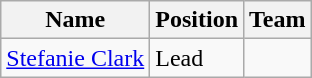<table class="wikitable">
<tr>
<th><strong>Name</strong></th>
<th><strong>Position</strong></th>
<th><strong>Team</strong></th>
</tr>
<tr>
<td><a href='#'>Stefanie Clark</a> </td>
<td>Lead</td>
<td></td>
</tr>
</table>
